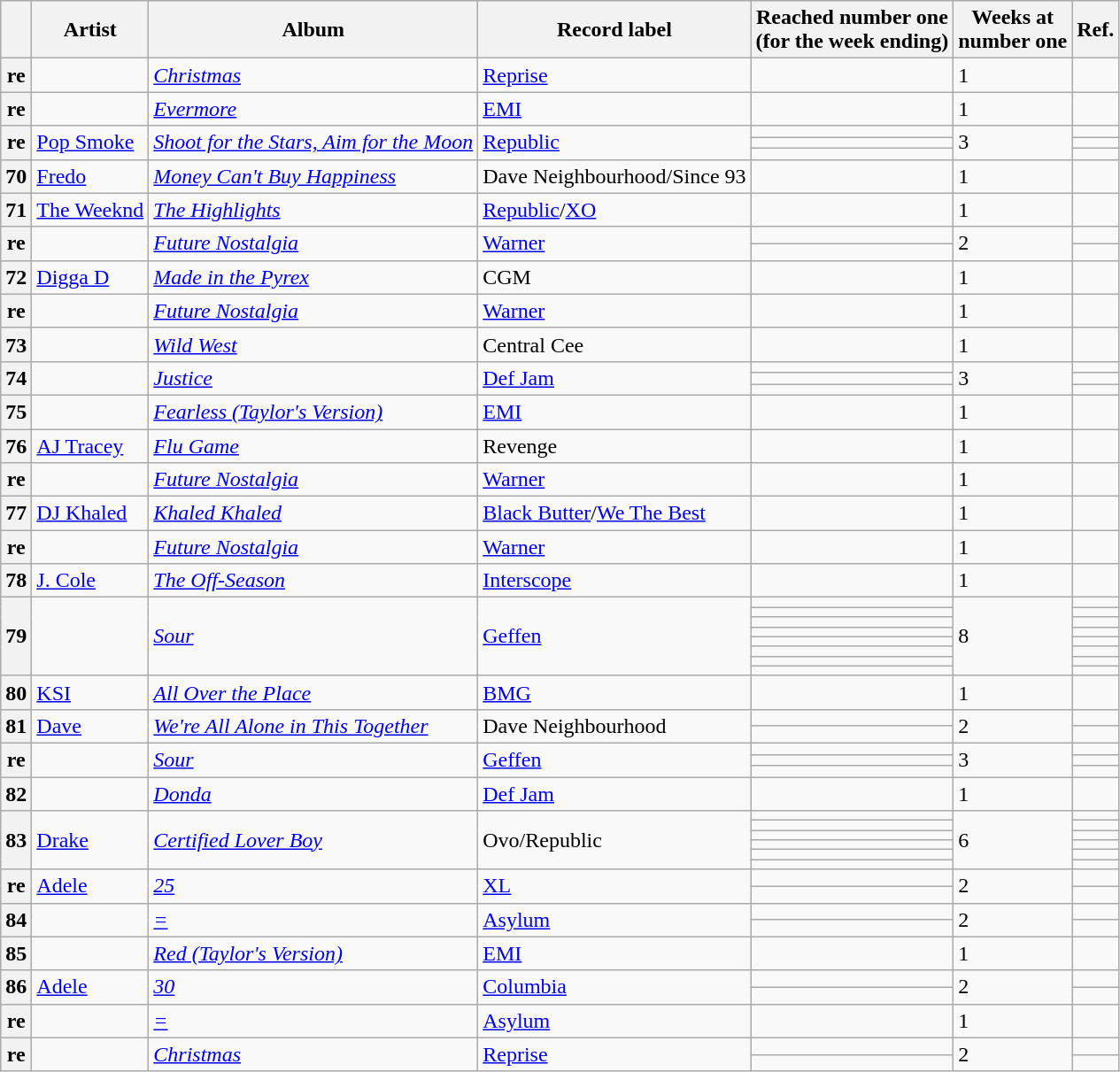<table class="wikitable plainrowheaders sortable">
<tr>
<th scope=col></th>
<th scope=col>Artist</th>
<th scope=col>Album</th>
<th scope=col>Record label</th>
<th scope=col>Reached number one<br>(for the week ending)</th>
<th scope=col>Weeks at<br>number one</th>
<th scope=col>Ref.</th>
</tr>
<tr>
<th scope=row style="text-align:center;">re</th>
<td></td>
<td><em><a href='#'>Christmas</a></em></td>
<td><a href='#'>Reprise</a></td>
<td></td>
<td>1</td>
<td align=center></td>
</tr>
<tr>
<th scope=row style="text-align:center;">re</th>
<td></td>
<td><em><a href='#'>Evermore</a></em></td>
<td><a href='#'>EMI</a></td>
<td></td>
<td>1</td>
<td align=center></td>
</tr>
<tr>
<th scope=row style="text-align:center;" rowspan=3>re</th>
<td rowspan=3><a href='#'>Pop Smoke</a></td>
<td rowspan=3><em><a href='#'>Shoot for the Stars, Aim for the Moon</a></em></td>
<td rowspan=3><a href='#'>Republic</a></td>
<td></td>
<td rowspan=3>3</td>
<td align=center></td>
</tr>
<tr>
<td></td>
<td align=center></td>
</tr>
<tr>
<td></td>
<td align=center></td>
</tr>
<tr>
<th scope=row style="text-align:center;">70</th>
<td><a href='#'>Fredo</a></td>
<td><em><a href='#'>Money Can't Buy Happiness</a></em></td>
<td>Dave Neighbourhood/Since 93</td>
<td></td>
<td>1</td>
<td align=center></td>
</tr>
<tr>
<th scope=row style="text-align:center;">71</th>
<td><a href='#'>The Weeknd</a></td>
<td><em><a href='#'>The Highlights</a></em></td>
<td><a href='#'>Republic</a>/<a href='#'>XO</a></td>
<td></td>
<td>1</td>
<td align=center></td>
</tr>
<tr>
<th scope=row style="text-align:center;" rowspan="2">re</th>
<td rowspan="2"></td>
<td rowspan="2"><em><a href='#'>Future Nostalgia</a></em></td>
<td rowspan="2"><a href='#'>Warner</a></td>
<td></td>
<td rowspan="2">2</td>
<td align=center></td>
</tr>
<tr>
<td></td>
<td align=center></td>
</tr>
<tr>
<th scope=row style="text-align:center;">72</th>
<td><a href='#'>Digga D</a></td>
<td><em><a href='#'>Made in the Pyrex</a></em></td>
<td>CGM</td>
<td></td>
<td>1</td>
<td align=center></td>
</tr>
<tr>
<th scope=row style="text-align:center;">re</th>
<td></td>
<td><em><a href='#'>Future Nostalgia</a></em></td>
<td><a href='#'>Warner</a></td>
<td></td>
<td>1</td>
<td align=center></td>
</tr>
<tr>
<th scope=row style="text-align:center;">73</th>
<td></td>
<td><em><a href='#'>Wild West</a></em></td>
<td>Central Cee</td>
<td></td>
<td>1</td>
<td align=center></td>
</tr>
<tr>
<th scope=row style="text-align:center;" rowspan=3>74</th>
<td rowspan=3></td>
<td rowspan=3><em><a href='#'>Justice</a></em></td>
<td rowspan=3><a href='#'>Def Jam</a></td>
<td></td>
<td rowspan=3>3</td>
<td align=center></td>
</tr>
<tr>
<td></td>
<td align=center></td>
</tr>
<tr>
<td></td>
<td align=center></td>
</tr>
<tr>
<th scope=row style="text-align:center;">75</th>
<td></td>
<td><em><a href='#'>Fearless (Taylor's Version)</a></em></td>
<td><a href='#'>EMI</a></td>
<td></td>
<td>1</td>
<td align=center></td>
</tr>
<tr>
<th scope=row style="text-align:center;">76</th>
<td><a href='#'>AJ Tracey</a></td>
<td><em><a href='#'>Flu Game</a></em></td>
<td>Revenge</td>
<td></td>
<td>1</td>
<td align=center></td>
</tr>
<tr>
<th scope=row style="text-align:center;">re</th>
<td></td>
<td><em><a href='#'>Future Nostalgia</a></em></td>
<td><a href='#'>Warner</a></td>
<td></td>
<td>1</td>
<td align=center></td>
</tr>
<tr>
<th scope=row style="text-align:center;">77</th>
<td><a href='#'>DJ Khaled</a></td>
<td><em><a href='#'>Khaled Khaled</a></em></td>
<td><a href='#'>Black Butter</a>/<a href='#'>We The Best</a></td>
<td></td>
<td>1</td>
<td align=center></td>
</tr>
<tr>
<th scope=row style="text-align:center;">re</th>
<td></td>
<td><em><a href='#'>Future Nostalgia</a></em></td>
<td><a href='#'>Warner</a></td>
<td></td>
<td>1</td>
<td align=center></td>
</tr>
<tr>
<th scope=row style="text-align:center;">78</th>
<td><a href='#'>J. Cole</a></td>
<td><em><a href='#'>The Off-Season</a></em></td>
<td><a href='#'>Interscope</a></td>
<td></td>
<td>1</td>
<td align=center></td>
</tr>
<tr>
<th scope=row style="text-align:center;" rowspan=8>79</th>
<td rowspan=8></td>
<td rowspan=8><em><a href='#'>Sour</a></em></td>
<td rowspan=8><a href='#'>Geffen</a></td>
<td></td>
<td rowspan=8>8</td>
<td align=center></td>
</tr>
<tr>
<td></td>
<td align=center></td>
</tr>
<tr>
<td></td>
<td align=center></td>
</tr>
<tr>
<td></td>
<td align=center></td>
</tr>
<tr>
<td></td>
<td align=center></td>
</tr>
<tr>
<td></td>
<td align=center></td>
</tr>
<tr>
<td></td>
<td align=center></td>
</tr>
<tr>
<td></td>
<td align=center></td>
</tr>
<tr>
<th scope=row style="text-align:center;">80</th>
<td><a href='#'>KSI</a></td>
<td><em><a href='#'>All Over the Place</a></em></td>
<td><a href='#'>BMG</a></td>
<td></td>
<td>1</td>
<td align=center></td>
</tr>
<tr>
<th scope=row style="text-align:center;" rowspan=2>81</th>
<td rowspan=2><a href='#'>Dave</a></td>
<td rowspan=2><em><a href='#'>We're All Alone in This Together</a></em></td>
<td rowspan=2>Dave Neighbourhood</td>
<td></td>
<td rowspan=2>2</td>
<td align=center></td>
</tr>
<tr>
<td></td>
<td align=center></td>
</tr>
<tr>
<th scope=row style="text-align:center;"rowspan=3>re</th>
<td rowspan=3></td>
<td rowspan=3><em><a href='#'>Sour</a></em></td>
<td rowspan=3><a href='#'>Geffen</a></td>
<td></td>
<td rowspan=3>3</td>
<td align=center></td>
</tr>
<tr>
<td></td>
<td align=center></td>
</tr>
<tr>
<td></td>
<td align=center></td>
</tr>
<tr>
<th scope=row style="text-align:center;">82</th>
<td></td>
<td><em><a href='#'>Donda</a></em></td>
<td><a href='#'>Def Jam</a></td>
<td></td>
<td>1</td>
<td align=center></td>
</tr>
<tr>
<th scope=row style="text-align:center;" rowspan=6>83</th>
<td rowspan=6><a href='#'>Drake</a></td>
<td rowspan=6><em><a href='#'>Certified Lover Boy</a></em></td>
<td rowspan=6>Ovo/Republic</td>
<td></td>
<td rowspan=6>6</td>
<td align=center></td>
</tr>
<tr>
<td></td>
<td align=center></td>
</tr>
<tr>
<td></td>
<td align=center></td>
</tr>
<tr>
<td></td>
<td align=center></td>
</tr>
<tr>
<td></td>
<td align=center></td>
</tr>
<tr>
<td></td>
<td align=center></td>
</tr>
<tr>
<th scope=row style="text-align:center;"rowspan=2>re</th>
<td rowspan=2><a href='#'>Adele</a></td>
<td rowspan=2><em><a href='#'>25</a></em></td>
<td rowspan=2><a href='#'>XL</a></td>
<td></td>
<td rowspan=2>2</td>
<td align=center></td>
</tr>
<tr>
<td></td>
<td align=center></td>
</tr>
<tr>
<th scope=row style="text-align:center;" rowspan=2>84</th>
<td rowspan=2></td>
<td rowspan=2><em><a href='#'>=</a></em></td>
<td rowspan=2><a href='#'>Asylum</a></td>
<td></td>
<td rowspan=2>2</td>
<td align=center></td>
</tr>
<tr>
<td></td>
<td align=center></td>
</tr>
<tr>
<th scope=row style="text-align:center;">85</th>
<td></td>
<td><em><a href='#'>Red (Taylor's Version)</a></em></td>
<td><a href='#'>EMI</a></td>
<td></td>
<td>1</td>
<td align=center></td>
</tr>
<tr>
<th scope=row style="text-align:center;" rowspan=2>86</th>
<td rowspan=2><a href='#'>Adele</a></td>
<td rowspan=2><em><a href='#'>30</a></em></td>
<td rowspan=2><a href='#'>Columbia</a></td>
<td></td>
<td rowspan=2>2</td>
<td align=center></td>
</tr>
<tr>
<td></td>
<td align=center></td>
</tr>
<tr>
<th scope=row style="text-align:center;">re</th>
<td></td>
<td><em><a href='#'>=</a></em></td>
<td><a href='#'>Asylum</a></td>
<td></td>
<td>1</td>
<td align=center></td>
</tr>
<tr>
<th scope=row style="text-align:center;" rowspan=2>re</th>
<td rowspan=2></td>
<td rowspan=2><em><a href='#'>Christmas</a></em></td>
<td rowspan=2><a href='#'>Reprise</a></td>
<td></td>
<td rowspan=2>2</td>
<td align=center></td>
</tr>
<tr>
<td></td>
<td align=center></td>
</tr>
</table>
